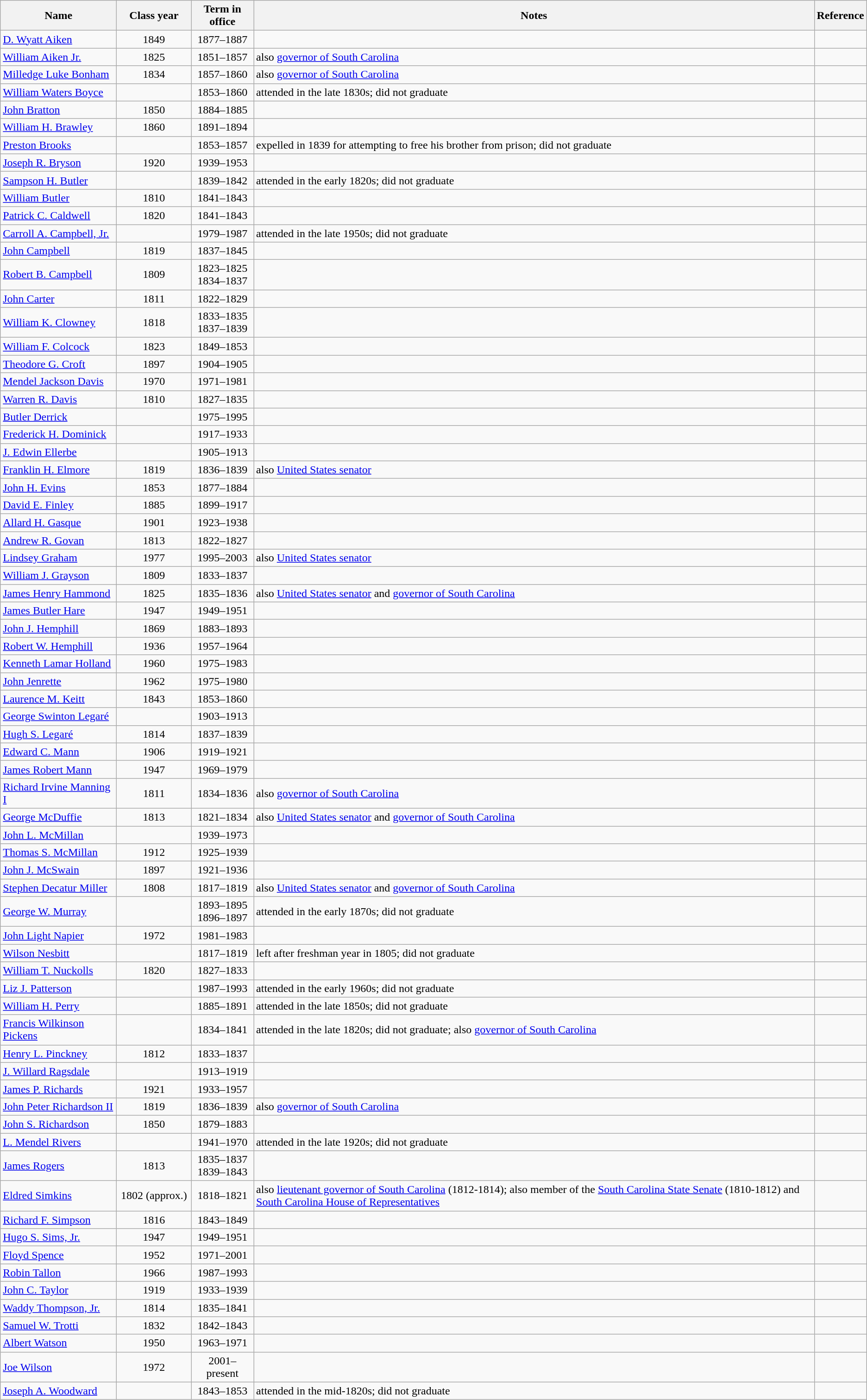<table class="wikitable sortable">
<tr>
<th width="160">Name</th>
<th width="100">Class year</th>
<th>Term in office</th>
<th width="*" class="unsortable">Notes</th>
<th width="*" class="unsortable">Reference</th>
</tr>
<tr>
<td><a href='#'>D. Wyatt Aiken</a></td>
<td align="center">1849</td>
<td align="center">1877–1887</td>
<td></td>
<td></td>
</tr>
<tr>
<td><a href='#'>William Aiken Jr.</a></td>
<td align="center">1825</td>
<td align="center">1851–1857</td>
<td>also <a href='#'>governor of South Carolina</a></td>
<td></td>
</tr>
<tr>
<td><a href='#'>Milledge Luke Bonham</a></td>
<td align="center">1834</td>
<td align="center">1857–1860</td>
<td>also <a href='#'>governor of South Carolina</a></td>
<td></td>
</tr>
<tr>
<td><a href='#'>William Waters Boyce</a></td>
<td align="center"></td>
<td align="center">1853–1860</td>
<td>attended in the late 1830s; did not graduate</td>
<td></td>
</tr>
<tr>
<td><a href='#'>John Bratton</a></td>
<td align="center">1850</td>
<td align="center">1884–1885</td>
<td></td>
<td></td>
</tr>
<tr>
<td><a href='#'>William H. Brawley</a></td>
<td align="center">1860</td>
<td align="center">1891–1894</td>
<td></td>
<td></td>
</tr>
<tr>
<td><a href='#'>Preston Brooks</a></td>
<td align="center"></td>
<td align="center">1853–1857</td>
<td>expelled in 1839 for attempting to free his brother from prison; did not graduate</td>
<td></td>
</tr>
<tr>
<td><a href='#'>Joseph R. Bryson</a></td>
<td align="center">1920</td>
<td align="center">1939–1953</td>
<td></td>
<td></td>
</tr>
<tr>
<td><a href='#'>Sampson H. Butler</a></td>
<td align="center"></td>
<td align="center">1839–1842</td>
<td>attended in the early 1820s; did not graduate</td>
<td></td>
</tr>
<tr>
<td><a href='#'>William Butler</a></td>
<td align="center">1810</td>
<td align="center">1841–1843</td>
<td></td>
<td></td>
</tr>
<tr>
<td><a href='#'>Patrick C. Caldwell</a></td>
<td align="center">1820</td>
<td align="center">1841–1843</td>
<td></td>
<td></td>
</tr>
<tr>
<td><a href='#'>Carroll A. Campbell, Jr.</a></td>
<td align="center"></td>
<td align="center">1979–1987</td>
<td>attended in the late 1950s; did not graduate</td>
<td></td>
</tr>
<tr>
<td><a href='#'>John Campbell</a></td>
<td align="center">1819</td>
<td align="center">1837–1845</td>
<td></td>
<td></td>
</tr>
<tr>
<td><a href='#'>Robert B. Campbell</a></td>
<td align="center">1809</td>
<td align="center">1823–1825<br>1834–1837</td>
<td></td>
<td></td>
</tr>
<tr>
<td><a href='#'>John Carter</a></td>
<td align="center">1811</td>
<td align="center">1822–1829</td>
<td></td>
<td></td>
</tr>
<tr>
<td><a href='#'>William K. Clowney</a></td>
<td align="center">1818</td>
<td align="center">1833–1835<br>1837–1839</td>
<td></td>
<td></td>
</tr>
<tr>
<td><a href='#'>William F. Colcock</a></td>
<td align="center">1823</td>
<td align="center">1849–1853</td>
<td></td>
<td></td>
</tr>
<tr>
<td><a href='#'>Theodore G. Croft</a></td>
<td align="center">1897</td>
<td align="center">1904–1905</td>
<td></td>
<td></td>
</tr>
<tr>
<td><a href='#'>Mendel Jackson Davis</a></td>
<td align="center">1970</td>
<td align="center">1971–1981</td>
<td></td>
<td></td>
</tr>
<tr>
<td><a href='#'>Warren R. Davis</a></td>
<td align="center">1810</td>
<td align="center">1827–1835</td>
<td></td>
<td></td>
</tr>
<tr>
<td><a href='#'>Butler Derrick</a></td>
<td align="center"></td>
<td align="center">1975–1995</td>
<td></td>
<td></td>
</tr>
<tr>
<td><a href='#'>Frederick H. Dominick</a></td>
<td align="center"></td>
<td align="center">1917–1933</td>
<td></td>
<td></td>
</tr>
<tr>
<td><a href='#'>J. Edwin Ellerbe</a></td>
<td align="center"></td>
<td align="center">1905–1913</td>
<td></td>
<td></td>
</tr>
<tr>
<td><a href='#'>Franklin H. Elmore</a></td>
<td align="center">1819</td>
<td align="center">1836–1839</td>
<td>also <a href='#'>United States senator</a></td>
<td></td>
</tr>
<tr>
<td><a href='#'>John H. Evins</a></td>
<td align="center">1853</td>
<td align="center">1877–1884</td>
<td></td>
<td></td>
</tr>
<tr>
<td><a href='#'>David E. Finley</a></td>
<td align="center">1885</td>
<td align="center">1899–1917</td>
<td></td>
<td></td>
</tr>
<tr>
<td><a href='#'>Allard H. Gasque</a></td>
<td align="center">1901</td>
<td align="center">1923–1938</td>
<td></td>
<td></td>
</tr>
<tr>
<td><a href='#'>Andrew R. Govan</a></td>
<td align="center">1813</td>
<td align="center">1822–1827</td>
<td></td>
<td></td>
</tr>
<tr>
<td><a href='#'>Lindsey Graham</a></td>
<td align="center">1977</td>
<td align="center">1995–2003</td>
<td>also <a href='#'>United States senator</a></td>
<td></td>
</tr>
<tr>
<td><a href='#'>William J. Grayson</a></td>
<td align="center">1809</td>
<td align="center">1833–1837</td>
<td></td>
<td></td>
</tr>
<tr>
<td><a href='#'>James Henry Hammond</a></td>
<td align="center">1825</td>
<td align="center">1835–1836</td>
<td>also <a href='#'>United States senator</a> and <a href='#'>governor of South Carolina</a></td>
<td></td>
</tr>
<tr>
<td><a href='#'>James Butler Hare</a></td>
<td align="center">1947</td>
<td align="center">1949–1951</td>
<td></td>
<td></td>
</tr>
<tr>
<td><a href='#'>John J. Hemphill</a></td>
<td align="center">1869</td>
<td align="center">1883–1893</td>
<td></td>
<td></td>
</tr>
<tr>
<td><a href='#'>Robert W. Hemphill</a></td>
<td align="center">1936</td>
<td align="center">1957–1964</td>
<td></td>
<td></td>
</tr>
<tr>
<td><a href='#'>Kenneth Lamar Holland</a></td>
<td align="center">1960</td>
<td align="center">1975–1983</td>
<td></td>
<td></td>
</tr>
<tr>
<td><a href='#'>John Jenrette</a></td>
<td align="center">1962</td>
<td align="center">1975–1980</td>
<td></td>
<td></td>
</tr>
<tr>
<td><a href='#'>Laurence M. Keitt</a></td>
<td align="center">1843</td>
<td align="center">1853–1860</td>
<td></td>
<td></td>
</tr>
<tr>
<td><a href='#'>George Swinton Legaré</a></td>
<td align="center"></td>
<td align="center">1903–1913</td>
<td></td>
<td></td>
</tr>
<tr>
<td><a href='#'>Hugh S. Legaré</a></td>
<td align="center">1814</td>
<td align="center">1837–1839</td>
<td></td>
<td></td>
</tr>
<tr>
<td><a href='#'>Edward C. Mann</a></td>
<td align="center">1906</td>
<td align="center">1919–1921</td>
<td></td>
<td></td>
</tr>
<tr>
<td><a href='#'>James Robert Mann</a></td>
<td align="center">1947</td>
<td align="center">1969–1979</td>
<td></td>
<td></td>
</tr>
<tr>
<td><a href='#'>Richard Irvine Manning I</a></td>
<td align="center">1811</td>
<td align="center">1834–1836</td>
<td>also <a href='#'>governor of South Carolina</a></td>
<td></td>
</tr>
<tr>
<td><a href='#'>George McDuffie</a></td>
<td align="center">1813</td>
<td align="center">1821–1834</td>
<td>also <a href='#'>United States senator</a> and <a href='#'>governor of South Carolina</a></td>
<td></td>
</tr>
<tr>
<td><a href='#'>John L. McMillan</a></td>
<td align="center"></td>
<td align="center">1939–1973</td>
<td></td>
<td></td>
</tr>
<tr>
<td><a href='#'>Thomas S. McMillan</a></td>
<td align="center">1912</td>
<td align="center">1925–1939</td>
<td></td>
<td></td>
</tr>
<tr>
<td><a href='#'>John J. McSwain</a></td>
<td align="center">1897</td>
<td align="center">1921–1936</td>
<td></td>
<td></td>
</tr>
<tr>
<td><a href='#'>Stephen Decatur Miller</a></td>
<td align="center">1808</td>
<td align="center">1817–1819</td>
<td>also <a href='#'>United States senator</a> and <a href='#'>governor of South Carolina</a></td>
<td></td>
</tr>
<tr>
<td><a href='#'>George W. Murray</a></td>
<td align="center"></td>
<td align="center">1893–1895<br>1896–1897</td>
<td>attended in the early 1870s; did not graduate</td>
<td></td>
</tr>
<tr>
<td><a href='#'>John Light Napier</a></td>
<td align="center">1972</td>
<td align="center">1981–1983</td>
<td></td>
<td></td>
</tr>
<tr>
<td><a href='#'>Wilson Nesbitt</a></td>
<td align="center"></td>
<td align="center">1817–1819</td>
<td>left after freshman year in 1805; did not graduate</td>
<td></td>
</tr>
<tr>
<td><a href='#'>William T. Nuckolls</a></td>
<td align="center">1820</td>
<td align="center">1827–1833</td>
<td></td>
<td></td>
</tr>
<tr>
<td><a href='#'>Liz J. Patterson</a></td>
<td align="center"></td>
<td align="center">1987–1993</td>
<td>attended in the early 1960s; did not graduate</td>
<td></td>
</tr>
<tr>
<td><a href='#'>William H. Perry</a></td>
<td align="center"></td>
<td align="center">1885–1891</td>
<td>attended in the late 1850s; did not graduate</td>
<td></td>
</tr>
<tr>
<td><a href='#'>Francis Wilkinson Pickens</a></td>
<td align="center"></td>
<td align="center">1834–1841</td>
<td>attended in the late 1820s; did not graduate; also <a href='#'>governor of South Carolina</a></td>
<td></td>
</tr>
<tr>
<td><a href='#'>Henry L. Pinckney</a></td>
<td align="center">1812</td>
<td align="center">1833–1837</td>
<td></td>
<td></td>
</tr>
<tr>
<td><a href='#'>J. Willard Ragsdale</a></td>
<td align="center"></td>
<td align="center">1913–1919</td>
<td></td>
<td></td>
</tr>
<tr>
<td><a href='#'>James P. Richards</a></td>
<td align="center">1921</td>
<td align="center">1933–1957</td>
<td></td>
<td></td>
</tr>
<tr>
<td><a href='#'>John Peter Richardson II</a></td>
<td align="center">1819</td>
<td align="center">1836–1839</td>
<td>also <a href='#'>governor of South Carolina</a></td>
<td></td>
</tr>
<tr>
<td><a href='#'>John S. Richardson</a></td>
<td align="center">1850</td>
<td align="center">1879–1883</td>
<td></td>
<td></td>
</tr>
<tr>
<td><a href='#'>L. Mendel Rivers</a></td>
<td align="center"></td>
<td align="center">1941–1970</td>
<td>attended in the late 1920s; did not graduate</td>
<td></td>
</tr>
<tr>
<td><a href='#'>James Rogers</a></td>
<td align="center">1813</td>
<td align="center">1835–1837<br>1839–1843</td>
<td></td>
<td></td>
</tr>
<tr>
<td><a href='#'>Eldred Simkins</a></td>
<td align="center">1802 (approx.)</td>
<td align="center">1818–1821</td>
<td>also <a href='#'>lieutenant governor of South Carolina</a> (1812-1814); also member of the <a href='#'>South Carolina State Senate</a> (1810-1812) and <a href='#'>South Carolina House of Representatives</a></td>
<td></td>
</tr>
<tr>
<td><a href='#'>Richard F. Simpson</a></td>
<td align="center">1816</td>
<td align="center">1843–1849</td>
<td></td>
<td></td>
</tr>
<tr>
<td><a href='#'>Hugo S. Sims, Jr.</a></td>
<td align="center">1947</td>
<td align="center">1949–1951</td>
<td></td>
<td></td>
</tr>
<tr>
<td><a href='#'>Floyd Spence</a></td>
<td align="center">1952</td>
<td align="center">1971–2001</td>
<td></td>
<td></td>
</tr>
<tr>
<td><a href='#'>Robin Tallon</a></td>
<td align="center">1966</td>
<td align="center">1987–1993</td>
<td></td>
<td></td>
</tr>
<tr>
<td><a href='#'>John C. Taylor</a></td>
<td align="center">1919</td>
<td align="center">1933–1939</td>
<td></td>
<td></td>
</tr>
<tr>
<td><a href='#'>Waddy Thompson, Jr.</a></td>
<td align="center">1814</td>
<td align="center">1835–1841</td>
<td></td>
<td></td>
</tr>
<tr>
<td><a href='#'>Samuel W. Trotti</a></td>
<td align="center">1832</td>
<td align="center">1842–1843</td>
<td></td>
<td></td>
</tr>
<tr>
<td><a href='#'>Albert Watson</a></td>
<td align="center">1950</td>
<td align="center">1963–1971</td>
<td></td>
<td></td>
</tr>
<tr>
<td><a href='#'>Joe Wilson</a></td>
<td align="center">1972</td>
<td align="center">2001–present</td>
<td></td>
<td></td>
</tr>
<tr>
<td><a href='#'>Joseph A. Woodward</a></td>
<td align="center"></td>
<td align="center">1843–1853</td>
<td>attended in the mid-1820s; did not graduate</td>
<td></td>
</tr>
</table>
